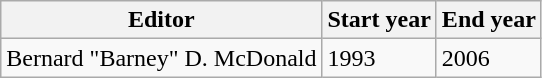<table class="wikitable">
<tr>
<th>Editor</th>
<th>Start year</th>
<th>End year</th>
</tr>
<tr>
<td>Bernard "Barney" D. McDonald</td>
<td>1993</td>
<td>2006</td>
</tr>
</table>
